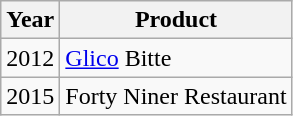<table class="wikitable">
<tr>
<th>Year</th>
<th>Product</th>
</tr>
<tr>
<td>2012</td>
<td><a href='#'>Glico</a> Bitte</td>
</tr>
<tr>
<td>2015</td>
<td>Forty Niner Restaurant</td>
</tr>
</table>
